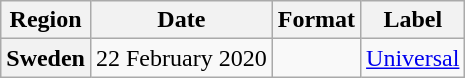<table class="wikitable plainrowheaders" style="text-align:center">
<tr>
<th>Region</th>
<th>Date</th>
<th>Format</th>
<th>Label</th>
</tr>
<tr>
<th scope="row">Sweden</th>
<td>22 February 2020</td>
<td></td>
<td><a href='#'>Universal</a></td>
</tr>
</table>
